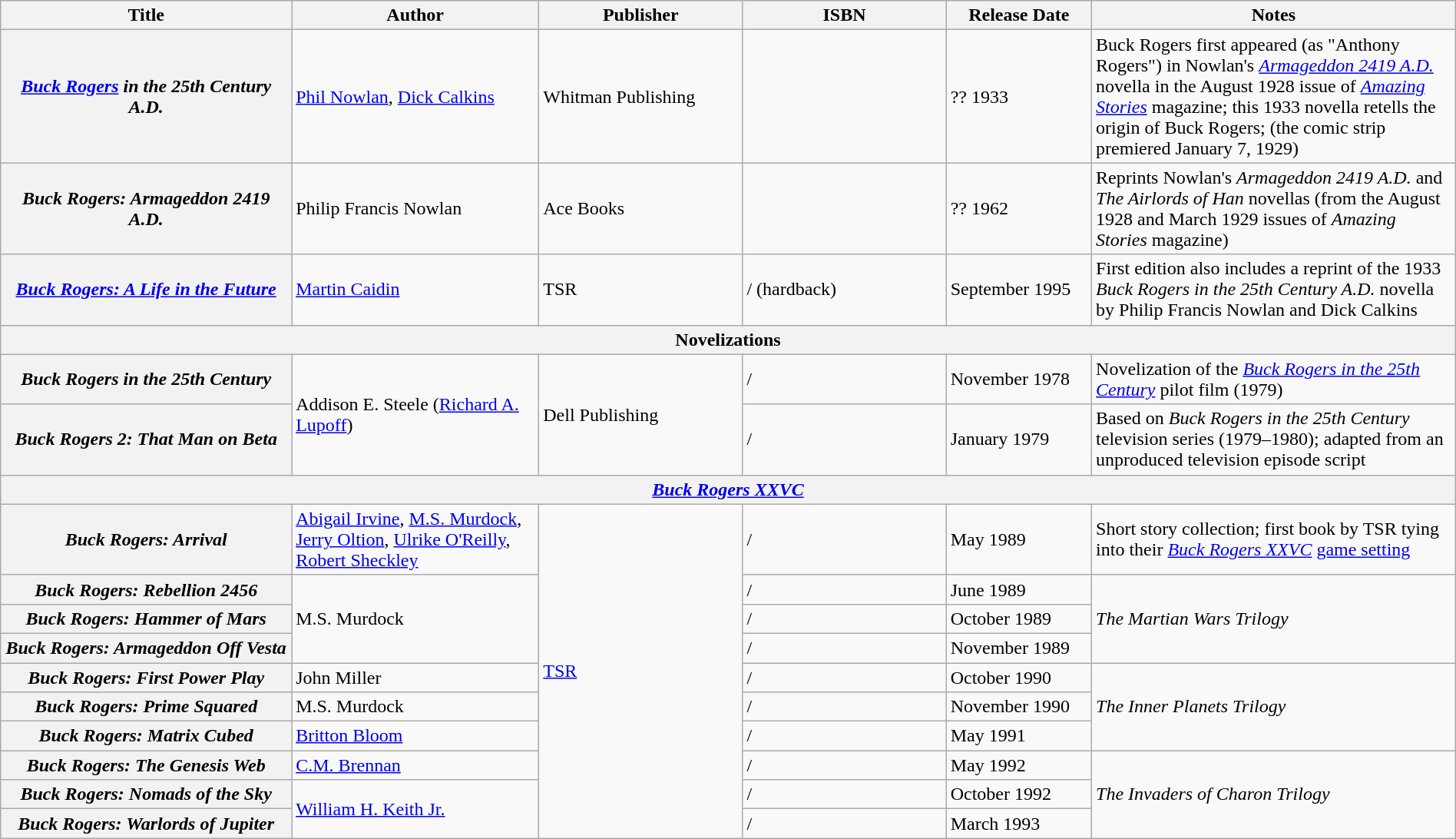<table class="wikitable" width="100%">
<tr>
<th width="20%">Title</th>
<th width="17%">Author</th>
<th width="14%">Publisher</th>
<th width="14%">ISBN</th>
<th width="10%">Release Date</th>
<th width="25%">Notes</th>
</tr>
<tr>
<th><em><a href='#'>Buck Rogers</a> in the 25th Century A.D.</em></th>
<td><a href='#'>Phil Nowlan</a>, <a href='#'>Dick Calkins</a></td>
<td>Whitman Publishing</td>
<td></td>
<td>?? 1933</td>
<td>Buck Rogers first appeared (as "Anthony Rogers") in Nowlan's <em><a href='#'>Armageddon 2419 A.D.</a></em> novella in the August 1928 issue of <em><a href='#'>Amazing Stories</a></em> magazine; this 1933 novella retells the origin of Buck Rogers; (the comic strip premiered January 7, 1929)</td>
</tr>
<tr>
<th><em>Buck Rogers: Armageddon 2419 A.D.</em></th>
<td>Philip Francis Nowlan</td>
<td>Ace Books</td>
<td></td>
<td>?? 1962</td>
<td>Reprints Nowlan's <em>Armageddon 2419 A.D.</em> and <em>The Airlords of Han</em> novellas (from the August 1928 and March 1929 issues of <em>Amazing Stories</em> magazine)</td>
</tr>
<tr>
<th><em><a href='#'>Buck Rogers: A Life in the Future</a></em></th>
<td><a href='#'>Martin Caidin</a></td>
<td>TSR</td>
<td> /  (hardback)</td>
<td>September 1995</td>
<td>First edition also includes a reprint of the 1933 <em>Buck Rogers in the 25th Century A.D.</em> novella by Philip Francis Nowlan and Dick Calkins</td>
</tr>
<tr>
<th colspan="6">Novelizations</th>
</tr>
<tr>
<th><em>Buck Rogers in the 25th Century</em></th>
<td rowspan="2">Addison E. Steele (<a href='#'>Richard A. Lupoff</a>)</td>
<td rowspan="2">Dell Publishing</td>
<td> / </td>
<td>November 1978</td>
<td>Novelization of the <em><a href='#'>Buck Rogers in the 25th Century</a></em> pilot film (1979)</td>
</tr>
<tr>
<th><em>Buck Rogers 2: That Man on Beta</em></th>
<td> / </td>
<td>January 1979</td>
<td>Based on <em>Buck Rogers in the 25th Century</em> television series (1979–1980); adapted from an unproduced television episode script</td>
</tr>
<tr>
<th colspan="6"><em><a href='#'>Buck Rogers XXVC</a></em></th>
</tr>
<tr>
<th><em>Buck Rogers: Arrival</em></th>
<td><a href='#'>Abigail Irvine</a>, <a href='#'>M.S. Murdock</a>, <a href='#'>Jerry Oltion</a>, <a href='#'>Ulrike O'Reilly</a>, <a href='#'>Robert Sheckley</a></td>
<td rowspan="10"><a href='#'>TSR</a></td>
<td> / </td>
<td>May 1989</td>
<td>Short story collection; first book by TSR tying into their <em><a href='#'>Buck Rogers XXVC</a></em> <a href='#'>game setting</a></td>
</tr>
<tr>
<th><em>Buck Rogers: Rebellion 2456</em></th>
<td rowspan="3">M.S. Murdock</td>
<td> / </td>
<td>June 1989</td>
<td rowspan="3"><em>The Martian Wars Trilogy</em></td>
</tr>
<tr>
<th><em>Buck Rogers: Hammer of Mars</em></th>
<td> / </td>
<td>October 1989</td>
</tr>
<tr>
<th><em>Buck Rogers: Armageddon Off Vesta</em></th>
<td> / </td>
<td>November 1989</td>
</tr>
<tr>
<th><em>Buck Rogers: First Power Play</em></th>
<td>John Miller</td>
<td> / </td>
<td>October 1990</td>
<td rowspan="3"><em>The Inner Planets Trilogy</em></td>
</tr>
<tr>
<th><em>Buck Rogers: Prime Squared</em></th>
<td>M.S. Murdock</td>
<td> / </td>
<td>November 1990</td>
</tr>
<tr>
<th><em>Buck Rogers: Matrix Cubed</em></th>
<td><a href='#'>Britton Bloom</a></td>
<td> / </td>
<td>May 1991</td>
</tr>
<tr>
<th><em>Buck Rogers: The Genesis Web</em></th>
<td><a href='#'>C.M. Brennan</a></td>
<td> / </td>
<td>May 1992</td>
<td rowspan="3"><em>The Invaders of Charon Trilogy</em></td>
</tr>
<tr>
<th><em>Buck Rogers: Nomads of the Sky</em></th>
<td rowspan="2"><a href='#'>William H. Keith Jr.</a></td>
<td> / </td>
<td>October 1992</td>
</tr>
<tr>
<th><em>Buck Rogers: Warlords of Jupiter</em></th>
<td> / </td>
<td>March 1993</td>
</tr>
</table>
